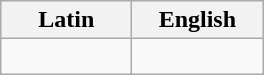<table class="wikitable">
<tr>
<th>Latin</th>
<th>English</th>
</tr>
<tr>
<td><blockquote></blockquote></td>
<td><blockquote></blockquote></td>
</tr>
</table>
